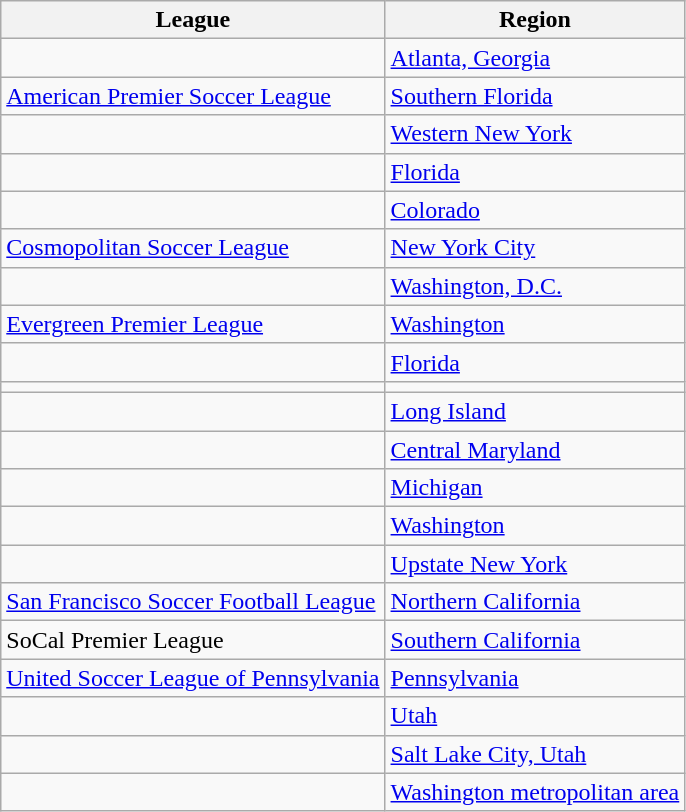<table class="wikitable" border="1">
<tr>
<th>League</th>
<th>Region</th>
</tr>
<tr>
<td></td>
<td><a href='#'>Atlanta, Georgia</a></td>
</tr>
<tr>
<td><a href='#'>American Premier Soccer League</a></td>
<td><a href='#'>Southern Florida</a></td>
</tr>
<tr>
<td></td>
<td><a href='#'>Western New York</a></td>
</tr>
<tr>
<td></td>
<td><a href='#'>Florida</a></td>
</tr>
<tr>
<td></td>
<td><a href='#'>Colorado</a></td>
</tr>
<tr>
<td><a href='#'>Cosmopolitan Soccer League</a></td>
<td><a href='#'>New York City</a></td>
</tr>
<tr>
<td></td>
<td><a href='#'>Washington, D.C.</a></td>
</tr>
<tr>
<td><a href='#'>Evergreen Premier League</a></td>
<td><a href='#'>Washington</a></td>
</tr>
<tr>
<td></td>
<td><a href='#'>Florida</a></td>
</tr>
<tr>
<td></td>
<td></td>
</tr>
<tr>
<td></td>
<td><a href='#'>Long Island</a></td>
</tr>
<tr>
<td></td>
<td><a href='#'>Central Maryland</a></td>
</tr>
<tr>
<td></td>
<td><a href='#'>Michigan</a></td>
</tr>
<tr>
<td></td>
<td><a href='#'>Washington</a></td>
</tr>
<tr>
<td></td>
<td><a href='#'>Upstate New York</a></td>
</tr>
<tr>
<td><a href='#'>San Francisco Soccer Football League</a></td>
<td><a href='#'>Northern California</a></td>
</tr>
<tr>
<td>SoCal Premier League</td>
<td><a href='#'>Southern California</a></td>
</tr>
<tr>
<td><a href='#'>United Soccer League of Pennsylvania</a></td>
<td><a href='#'>Pennsylvania</a></td>
</tr>
<tr>
<td></td>
<td><a href='#'>Utah</a></td>
</tr>
<tr>
<td></td>
<td><a href='#'>Salt Lake City, Utah</a></td>
</tr>
<tr>
<td></td>
<td><a href='#'>Washington metropolitan area</a></td>
</tr>
</table>
